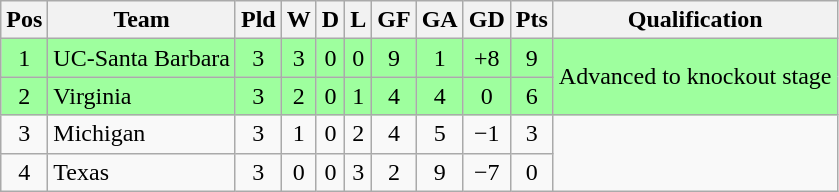<table class="wikitable" style="text-align:center">
<tr>
<th>Pos</th>
<th>Team</th>
<th>Pld</th>
<th>W</th>
<th>D</th>
<th>L</th>
<th>GF</th>
<th>GA</th>
<th>GD</th>
<th>Pts</th>
<th>Qualification</th>
</tr>
<tr bgcolor="#9eff9e">
<td>1</td>
<td style="text-align:left">UC-Santa Barbara</td>
<td>3</td>
<td>3</td>
<td>0</td>
<td>0</td>
<td>9</td>
<td>1</td>
<td>+8</td>
<td>9</td>
<td rowspan="2">Advanced to knockout stage</td>
</tr>
<tr bgcolor="#9eff9e">
<td>2</td>
<td style="text-align:left">Virginia</td>
<td>3</td>
<td>2</td>
<td>0</td>
<td>1</td>
<td>4</td>
<td>4</td>
<td>0</td>
<td>6</td>
</tr>
<tr>
<td>3</td>
<td style="text-align:left">Michigan</td>
<td>3</td>
<td>1</td>
<td>0</td>
<td>2</td>
<td>4</td>
<td>5</td>
<td>−1</td>
<td>3</td>
<td rowspan="2"></td>
</tr>
<tr>
<td>4</td>
<td style="text-align:left">Texas</td>
<td>3</td>
<td>0</td>
<td>0</td>
<td>3</td>
<td>2</td>
<td>9</td>
<td>−7</td>
<td>0</td>
</tr>
</table>
